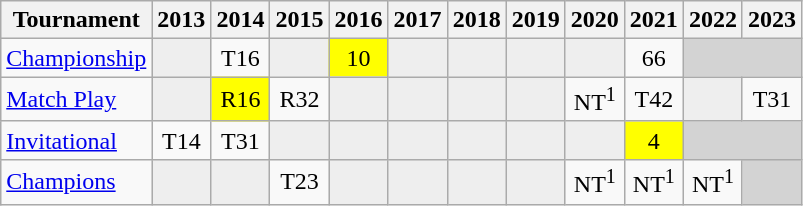<table class="wikitable" style="text-align:center;">
<tr>
<th>Tournament</th>
<th>2013</th>
<th>2014</th>
<th>2015</th>
<th>2016</th>
<th>2017</th>
<th>2018</th>
<th>2019</th>
<th>2020</th>
<th>2021</th>
<th>2022</th>
<th>2023</th>
</tr>
<tr>
<td align="left"><a href='#'>Championship</a></td>
<td style="background:#eeeeee;"></td>
<td>T16</td>
<td style="background:#eeeeee;"></td>
<td style="background:yellow;">10</td>
<td style="background:#eeeeee;"></td>
<td style="background:#eeeeee;"></td>
<td style="background:#eeeeee;"></td>
<td style="background:#eeeeee;"></td>
<td>66</td>
<td colspan=2 style="background:#D3D3D3;"></td>
</tr>
<tr>
<td align="left"><a href='#'>Match Play</a></td>
<td style="background:#eeeeee;"></td>
<td style="background:yellow;">R16</td>
<td>R32</td>
<td style="background:#eeeeee;"></td>
<td style="background:#eeeeee;"></td>
<td style="background:#eeeeee;"></td>
<td style="background:#eeeeee;"></td>
<td>NT<sup>1</sup></td>
<td>T42</td>
<td style="background:#eeeeee;"></td>
<td>T31</td>
</tr>
<tr>
<td align="left"><a href='#'>Invitational</a></td>
<td>T14</td>
<td>T31</td>
<td style="background:#eeeeee;"></td>
<td style="background:#eeeeee;"></td>
<td style="background:#eeeeee;"></td>
<td style="background:#eeeeee;"></td>
<td style="background:#eeeeee;"></td>
<td style="background:#eeeeee;"></td>
<td style="background:yellow;">4</td>
<td colspan=2 style="background:#D3D3D3;"></td>
</tr>
<tr>
<td align="left"><a href='#'>Champions</a></td>
<td style="background:#eeeeee;"></td>
<td style="background:#eeeeee;"></td>
<td>T23</td>
<td style="background:#eeeeee;"></td>
<td style="background:#eeeeee;"></td>
<td style="background:#eeeeee;"></td>
<td style="background:#eeeeee;"></td>
<td>NT<sup>1</sup></td>
<td>NT<sup>1</sup></td>
<td>NT<sup>1</sup></td>
<td colspan=1 style="background:#D3D3D3;"></td>
</tr>
</table>
